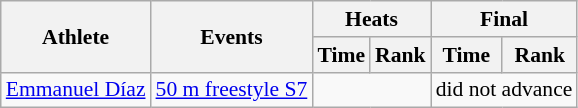<table class=wikitable style="font-size:90%">
<tr>
<th rowspan=2>Athlete</th>
<th rowspan=2>Events</th>
<th colspan="2">Heats</th>
<th colspan="2">Final</th>
</tr>
<tr>
<th scope="col">Time</th>
<th scope="col">Rank</th>
<th scope="col">Time</th>
<th scope="col">Rank</th>
</tr>
<tr align=center>
<td align=left><a href='#'>Emmanuel Díaz</a></td>
<td align=left><a href='#'>50 m freestyle S7</a></td>
<td colspan=2></td>
<td colspan=2>did not advance</td>
</tr>
</table>
